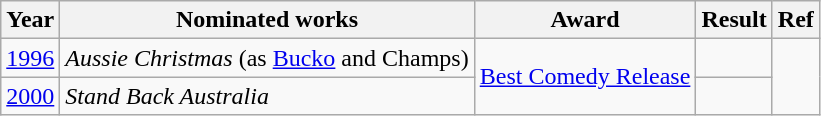<table class="wikitable">
<tr>
<th>Year</th>
<th>Nominated works</th>
<th>Award</th>
<th>Result</th>
<th>Ref</th>
</tr>
<tr>
<td><a href='#'>1996</a></td>
<td><em>Aussie Christmas</em> (as <a href='#'>Bucko</a> and Champs)</td>
<td rowspan="2"><a href='#'>Best Comedy Release</a></td>
<td></td>
<td rowspan="2"></td>
</tr>
<tr>
<td><a href='#'>2000</a></td>
<td><em>Stand Back Australia</em></td>
<td></td>
</tr>
</table>
